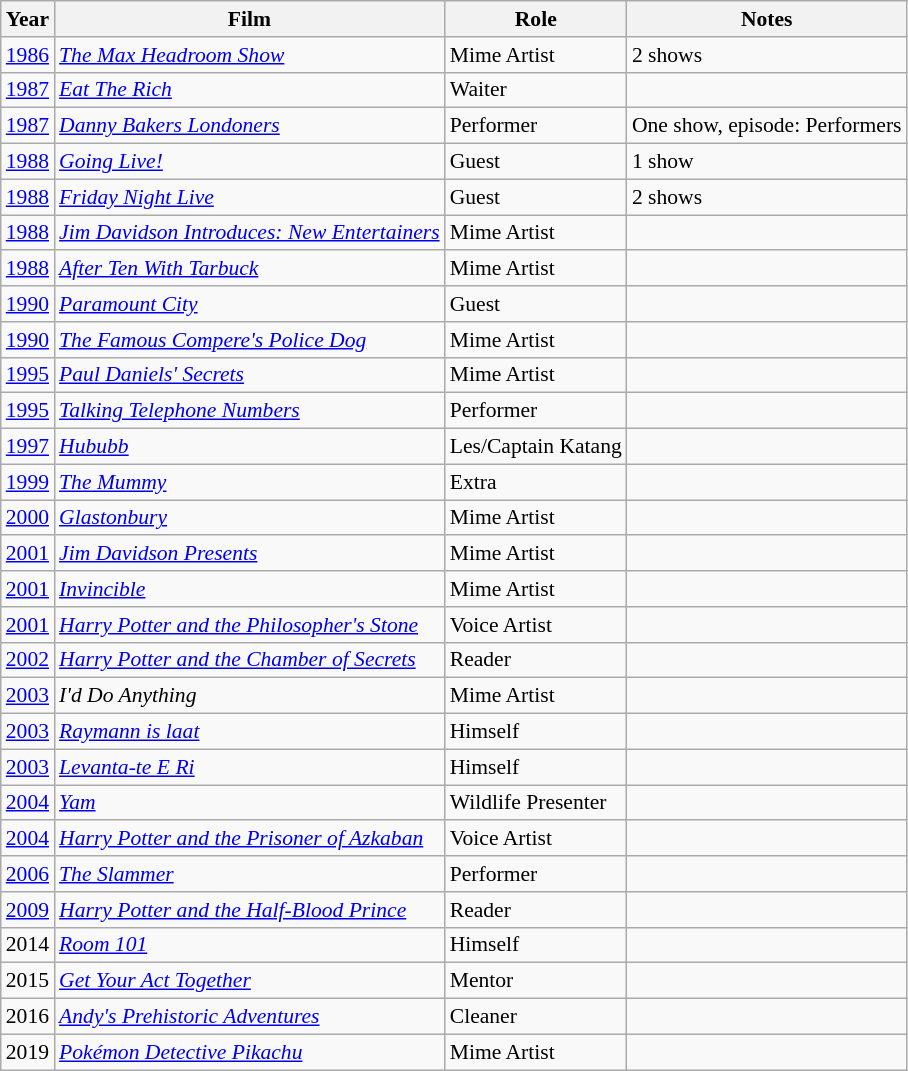<table class="wikitable" style="font-size: 90%;">
<tr>
<th>Year</th>
<th>Film</th>
<th>Role</th>
<th>Notes</th>
</tr>
<tr>
<td><a href='#'>1986</a></td>
<td><em><a href='#'>The Max Headroom Show</a></em></td>
<td>Mime Artist</td>
<td>2 shows</td>
</tr>
<tr>
<td><a href='#'>1987</a></td>
<td><em><a href='#'>Eat The Rich</a></em></td>
<td>Waiter</td>
<td></td>
</tr>
<tr>
<td><a href='#'>1987</a></td>
<td><em><a href='#'>Danny Bakers Londoners</a></em></td>
<td>Performer</td>
<td>One show, episode: Performers</td>
</tr>
<tr>
<td><a href='#'>1988</a></td>
<td><em><a href='#'>Going Live!</a></em></td>
<td>Guest</td>
<td>1 show</td>
</tr>
<tr>
<td><a href='#'>1988</a></td>
<td><em><a href='#'>Friday Night Live</a></em></td>
<td>Guest</td>
<td>2 shows</td>
</tr>
<tr>
<td><a href='#'>1988</a></td>
<td><em><a href='#'>Jim Davidson Introduces: New Entertainers</a></em></td>
<td>Mime Artist</td>
<td></td>
</tr>
<tr>
<td><a href='#'>1988</a></td>
<td><em><a href='#'>After Ten With Tarbuck</a></em></td>
<td>Mime Artist</td>
<td></td>
</tr>
<tr>
<td><a href='#'>1990</a></td>
<td><em><a href='#'>Paramount City</a></em></td>
<td>Guest</td>
<td></td>
</tr>
<tr>
<td><a href='#'>1990</a></td>
<td><em><a href='#'>The Famous Compere's Police Dog</a></em></td>
<td>Mime Artist</td>
<td></td>
</tr>
<tr>
<td><a href='#'>1995</a></td>
<td><em><a href='#'>Paul Daniels' Secrets</a></em></td>
<td>Mime Artist</td>
<td></td>
</tr>
<tr>
<td><a href='#'>1995</a></td>
<td><em><a href='#'>Talking Telephone Numbers</a></em></td>
<td>Performer</td>
<td></td>
</tr>
<tr>
<td><a href='#'>1997</a></td>
<td><em><a href='#'>Hububb</a></em></td>
<td>Les/Captain Katang</td>
<td></td>
</tr>
<tr>
<td><a href='#'>1999</a></td>
<td><em><a href='#'>The Mummy</a></em></td>
<td>Extra</td>
<td></td>
</tr>
<tr>
<td><a href='#'>2000</a></td>
<td><em><a href='#'>Glastonbury</a></em></td>
<td>Mime Artist</td>
<td></td>
</tr>
<tr>
<td><a href='#'>2001</a></td>
<td><em><a href='#'>Jim Davidson Presents</a></em></td>
<td>Mime Artist</td>
<td></td>
</tr>
<tr>
<td><a href='#'>2001</a></td>
<td><em><a href='#'>Invincible</a></em></td>
<td>Mime Artist</td>
<td></td>
</tr>
<tr>
<td><a href='#'>2001</a></td>
<td><em><a href='#'>Harry Potter and the Philosopher's Stone</a></em></td>
<td>Voice Artist</td>
<td></td>
</tr>
<tr>
<td><a href='#'>2002</a></td>
<td><em><a href='#'>Harry Potter and the Chamber of Secrets</a></em></td>
<td>Reader</td>
<td></td>
</tr>
<tr>
<td><a href='#'>2003</a></td>
<td><em>I'd Do Anything</em></td>
<td>Mime Artist</td>
<td></td>
</tr>
<tr>
<td><a href='#'>2003</a></td>
<td><em><a href='#'>Raymann is laat</a></em></td>
<td>Himself</td>
<td></td>
</tr>
<tr>
<td><a href='#'>2003</a></td>
<td><em><a href='#'>Levanta-te E Ri</a></em></td>
<td>Himself</td>
<td></td>
</tr>
<tr>
<td><a href='#'>2004</a></td>
<td><em><a href='#'>Yam</a></em></td>
<td>Wildlife Presenter</td>
<td></td>
</tr>
<tr>
<td><a href='#'>2004</a></td>
<td><em><a href='#'>Harry Potter and the Prisoner of Azkaban</a></em></td>
<td>Voice Artist</td>
<td></td>
</tr>
<tr>
<td><a href='#'>2006</a></td>
<td><em><a href='#'>The Slammer</a></em></td>
<td>Performer</td>
<td></td>
</tr>
<tr>
<td><a href='#'>2009</a></td>
<td><em><a href='#'>Harry Potter and the Half-Blood Prince</a></em></td>
<td>Reader</td>
<td></td>
</tr>
<tr>
<td>2014</td>
<td><em><a href='#'>Room 101</a></em></td>
<td>Himself</td>
<td></td>
</tr>
<tr>
<td>2015</td>
<td><em><a href='#'>Get Your Act Together</a></em></td>
<td>Mentor</td>
<td></td>
</tr>
<tr>
<td>2016</td>
<td><em><a href='#'>Andy's Prehistoric Adventures</a></em></td>
<td>Cleaner</td>
<td></td>
</tr>
<tr>
<td>2019</td>
<td><em><a href='#'>Pokémon Detective Pikachu</a></em></td>
<td>Mime Artist</td>
<td></td>
</tr>
</table>
